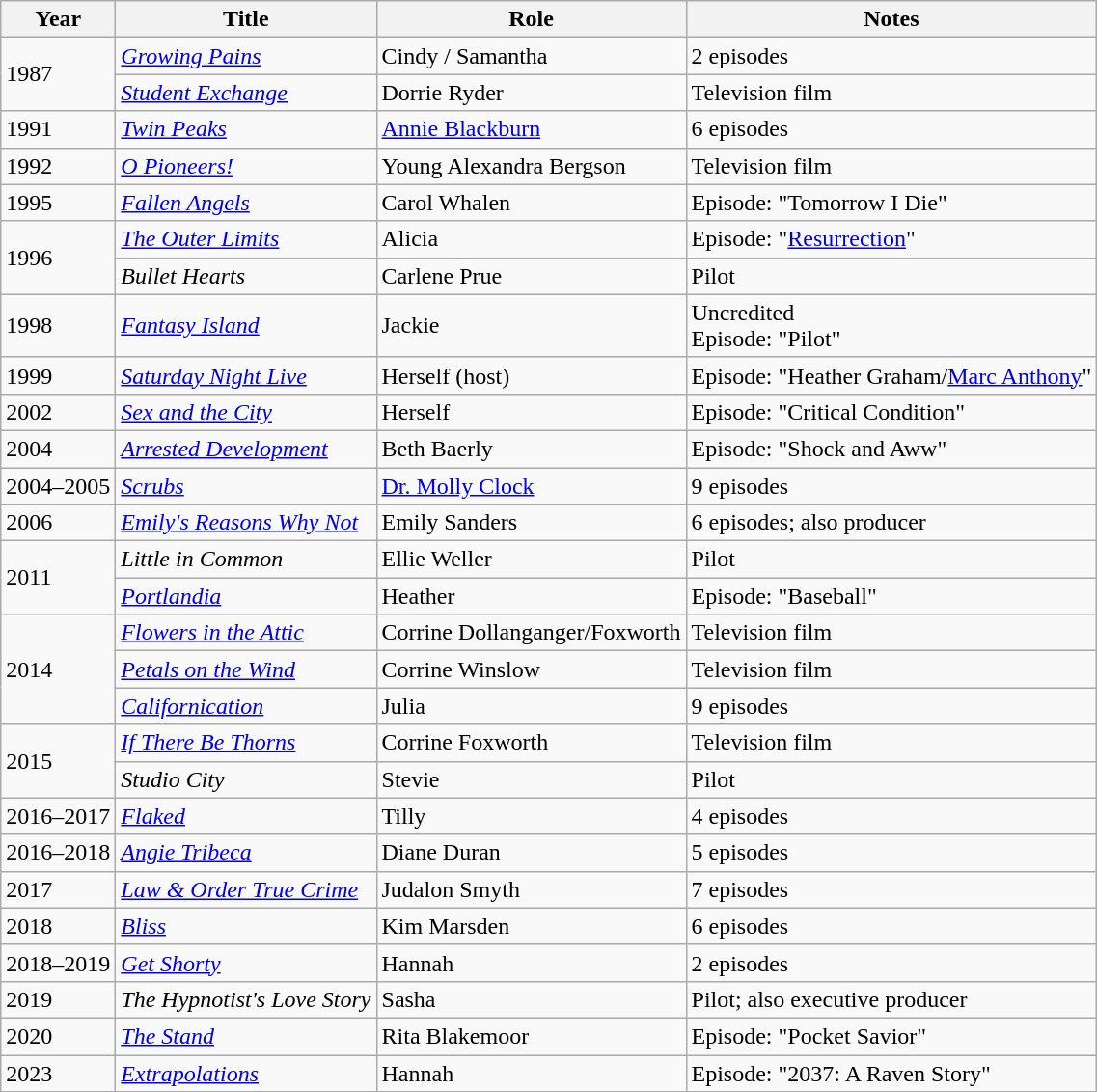<table class="wikitable sortable">
<tr>
<th>Year</th>
<th>Title</th>
<th>Role</th>
<th class="unsortable">Notes</th>
</tr>
<tr>
<td rowspan=2>1987</td>
<td><em><a href='#'>Growing Pains</a></em></td>
<td>Cindy / Samantha</td>
<td>2 episodes</td>
</tr>
<tr>
<td><em><a href='#'>Student Exchange</a></em></td>
<td>Dorrie Ryder</td>
<td>Television film</td>
</tr>
<tr>
<td>1991</td>
<td><em><a href='#'>Twin Peaks</a></em></td>
<td><a href='#'>Annie Blackburn</a></td>
<td>6 episodes</td>
</tr>
<tr>
<td>1992</td>
<td><em><a href='#'>O Pioneers!</a></em></td>
<td>Young Alexandra Bergson</td>
<td>Television film</td>
</tr>
<tr>
<td>1995</td>
<td><em><a href='#'>Fallen Angels</a></em></td>
<td>Carol Whalen</td>
<td>Episode: "Tomorrow I Die"</td>
</tr>
<tr>
<td rowspan=2>1996</td>
<td><em><a href='#'>The Outer Limits</a></em></td>
<td>Alicia</td>
<td>Episode: "<a href='#'>Resurrection</a>"</td>
</tr>
<tr>
<td><em>Bullet Hearts</em></td>
<td>Carlene Prue</td>
<td>Pilot</td>
</tr>
<tr>
<td>1998</td>
<td><em><a href='#'>Fantasy Island</a></em></td>
<td>Jackie</td>
<td>Uncredited<br>Episode: "Pilot"</td>
</tr>
<tr>
<td>1999</td>
<td><em><a href='#'>Saturday Night Live</a></em></td>
<td>Herself (host)</td>
<td>Episode: "Heather Graham/<a href='#'>Marc Anthony</a>"</td>
</tr>
<tr>
<td>2002</td>
<td><em><a href='#'>Sex and the City</a></em></td>
<td>Herself</td>
<td>Episode: "Critical Condition"</td>
</tr>
<tr>
<td>2004</td>
<td><em><a href='#'>Arrested Development</a></em></td>
<td>Beth Baerly</td>
<td>Episode: "Shock and Aww"</td>
</tr>
<tr>
<td>2004–2005</td>
<td><em><a href='#'>Scrubs</a></em></td>
<td><a href='#'>Dr. Molly Clock</a></td>
<td>9 episodes</td>
</tr>
<tr>
<td>2006</td>
<td><em><a href='#'>Emily's Reasons Why Not</a></em></td>
<td>Emily Sanders</td>
<td>6 episodes; also producer</td>
</tr>
<tr>
<td rowspan=2>2011</td>
<td><em>Little in Common</em></td>
<td>Ellie Weller</td>
<td>Pilot</td>
</tr>
<tr>
<td><em><a href='#'>Portlandia</a></em></td>
<td>Heather</td>
<td>Episode: "Baseball"</td>
</tr>
<tr>
<td rowspan=3>2014</td>
<td><em><a href='#'>Flowers in the Attic</a></em></td>
<td>Corrine Dollanganger/Foxworth</td>
<td>Television film</td>
</tr>
<tr>
<td><em><a href='#'>Petals on the Wind</a></em></td>
<td>Corrine Winslow</td>
<td>Television film</td>
</tr>
<tr>
<td><em><a href='#'>Californication</a></em></td>
<td>Julia</td>
<td>9 episodes</td>
</tr>
<tr>
<td rowspan=2>2015</td>
<td><em><a href='#'>If There Be Thorns</a></em></td>
<td>Corrine Foxworth</td>
<td>Television film</td>
</tr>
<tr>
<td><em>Studio City</em></td>
<td>Stevie</td>
<td>Pilot</td>
</tr>
<tr>
<td>2016–2017</td>
<td><em><a href='#'>Flaked</a></em></td>
<td>Tilly</td>
<td>4 episodes</td>
</tr>
<tr>
<td>2016–2018</td>
<td><em><a href='#'>Angie Tribeca</a></em></td>
<td>Diane Duran</td>
<td>5 episodes</td>
</tr>
<tr>
<td>2017</td>
<td><em><a href='#'>Law & Order True Crime</a></em></td>
<td>Judalon Smyth</td>
<td>7 episodes</td>
</tr>
<tr>
<td>2018</td>
<td><em><a href='#'>Bliss</a></em></td>
<td>Kim Marsden</td>
<td>6 episodes</td>
</tr>
<tr>
<td>2018–2019</td>
<td><em><a href='#'>Get Shorty</a></em></td>
<td>Hannah</td>
<td>2 episodes</td>
</tr>
<tr>
<td>2019</td>
<td><em>The Hypnotist's Love Story</em></td>
<td>Sasha</td>
<td>Pilot; also executive producer</td>
</tr>
<tr>
<td>2020</td>
<td><em><a href='#'>The Stand</a></em></td>
<td>Rita Blakemoor</td>
<td>Episode: "Pocket Savior"</td>
</tr>
<tr>
<td>2023</td>
<td><em><a href='#'>Extrapolations</a></em></td>
<td>Hannah</td>
<td>Episode: "2037: A Raven Story"</td>
</tr>
</table>
